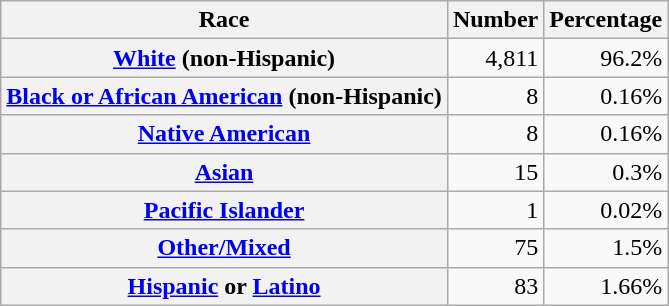<table class="wikitable" style="text-align:right">
<tr>
<th scope="col">Race</th>
<th scope="col">Number</th>
<th scope="col">Percentage</th>
</tr>
<tr>
<th scope="row"><a href='#'>White</a> (non-Hispanic)</th>
<td>4,811</td>
<td>96.2%</td>
</tr>
<tr>
<th scope="row"><a href='#'>Black or African American</a> (non-Hispanic)</th>
<td>8</td>
<td>0.16%</td>
</tr>
<tr>
<th scope="row"><a href='#'>Native American</a></th>
<td>8</td>
<td>0.16%</td>
</tr>
<tr>
<th scope="row"><a href='#'>Asian</a></th>
<td>15</td>
<td>0.3%</td>
</tr>
<tr>
<th scope="row"><a href='#'>Pacific Islander</a></th>
<td>1</td>
<td>0.02%</td>
</tr>
<tr>
<th scope="row"><a href='#'>Other/Mixed</a></th>
<td>75</td>
<td>1.5%</td>
</tr>
<tr>
<th scope="row"><a href='#'>Hispanic</a> or <a href='#'>Latino</a></th>
<td>83</td>
<td>1.66%</td>
</tr>
</table>
